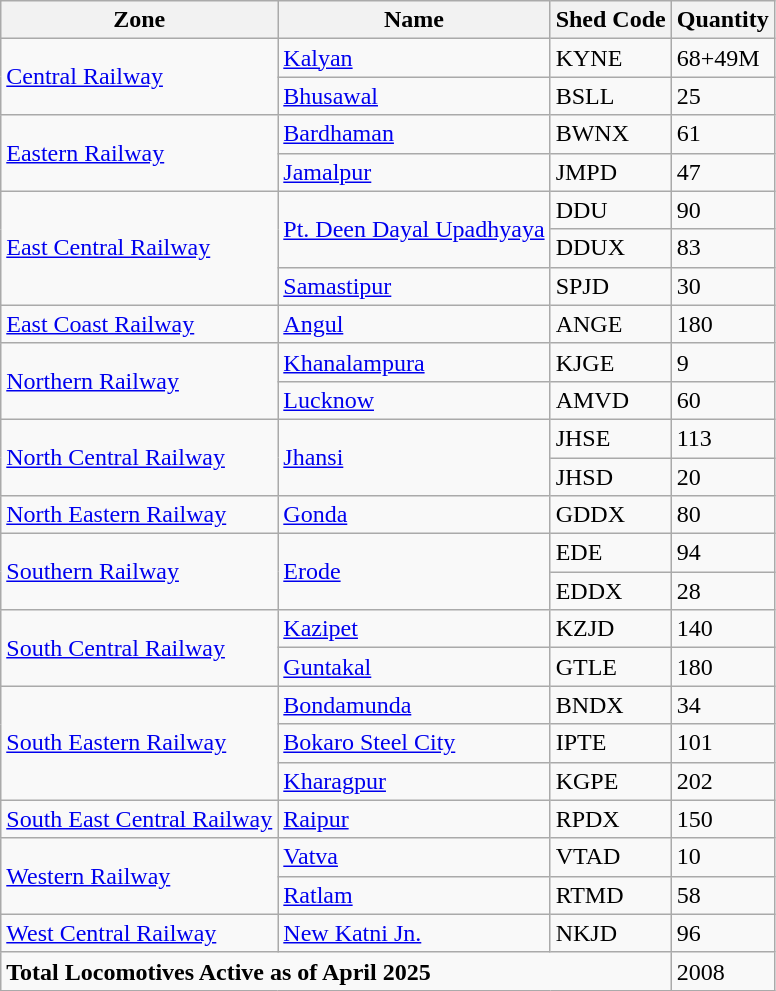<table class="wikitable">
<tr>
<th>Zone</th>
<th>Name</th>
<th>Shed Code</th>
<th>Quantity</th>
</tr>
<tr>
<td rowspan="2"><a href='#'>Central Railway</a></td>
<td><a href='#'>Kalyan</a></td>
<td>KYNE</td>
<td>68+49M</td>
</tr>
<tr>
<td><a href='#'>Bhusawal</a></td>
<td>BSLL</td>
<td>25</td>
</tr>
<tr>
<td rowspan="2"><a href='#'>Eastern Railway</a></td>
<td><a href='#'>Bardhaman</a></td>
<td>BWNX</td>
<td>61</td>
</tr>
<tr>
<td><a href='#'>Jamalpur</a></td>
<td>JMPD</td>
<td>47</td>
</tr>
<tr>
<td rowspan="3"><a href='#'>East Central Railway</a></td>
<td rowspan="2"><a href='#'>Pt. Deen Dayal Upadhyaya</a></td>
<td>DDU</td>
<td>90</td>
</tr>
<tr>
<td>DDUX</td>
<td>83</td>
</tr>
<tr>
<td><a href='#'>Samastipur</a></td>
<td>SPJD</td>
<td>30</td>
</tr>
<tr>
<td><a href='#'>East Coast Railway</a></td>
<td><a href='#'>Angul</a></td>
<td>ANGE</td>
<td>180</td>
</tr>
<tr>
<td rowspan="2"><a href='#'>Northern Railway</a></td>
<td><a href='#'>Khanalampura</a></td>
<td>KJGE</td>
<td>9</td>
</tr>
<tr>
<td><a href='#'>Lucknow</a></td>
<td>AMVD</td>
<td>60</td>
</tr>
<tr>
<td rowspan="2"><a href='#'>North Central Railway</a></td>
<td rowspan="2"><a href='#'>Jhansi</a></td>
<td>JHSE</td>
<td>113</td>
</tr>
<tr>
<td>JHSD</td>
<td>20</td>
</tr>
<tr>
<td><a href='#'>North Eastern Railway</a></td>
<td><a href='#'>Gonda</a></td>
<td>GDDX</td>
<td>80</td>
</tr>
<tr>
<td rowspan="2"><a href='#'>Southern Railway</a></td>
<td rowspan="2"><a href='#'>Erode</a></td>
<td>EDE</td>
<td>94</td>
</tr>
<tr>
<td>EDDX</td>
<td>28</td>
</tr>
<tr>
<td rowspan="2"><a href='#'>South Central Railway</a></td>
<td><a href='#'>Kazipet</a></td>
<td>KZJD</td>
<td>140</td>
</tr>
<tr>
<td><a href='#'>Guntakal</a></td>
<td>GTLE</td>
<td>180</td>
</tr>
<tr>
<td rowspan="3"><a href='#'>South Eastern Railway</a></td>
<td><a href='#'>Bondamunda</a></td>
<td>BNDX</td>
<td>34</td>
</tr>
<tr>
<td><a href='#'>Bokaro Steel City</a></td>
<td>IPTE</td>
<td>101</td>
</tr>
<tr>
<td><a href='#'>Kharagpur</a></td>
<td>KGPE</td>
<td>202</td>
</tr>
<tr>
<td rowspan="1"><a href='#'>South East Central Railway</a></td>
<td><a href='#'>Raipur</a></td>
<td>RPDX</td>
<td>150</td>
</tr>
<tr>
<td rowspan="2"><a href='#'>Western Railway</a></td>
<td><a href='#'>Vatva</a></td>
<td>VTAD</td>
<td>10</td>
</tr>
<tr>
<td><a href='#'>Ratlam</a></td>
<td>RTMD</td>
<td>58</td>
</tr>
<tr>
<td><a href='#'>West Central Railway</a></td>
<td><a href='#'>New Katni Jn.</a></td>
<td>NKJD</td>
<td>96</td>
</tr>
<tr>
<td colspan="3"><strong>Total Locomotives Active as of April 2025</strong></td>
<td>2008</td>
</tr>
</table>
